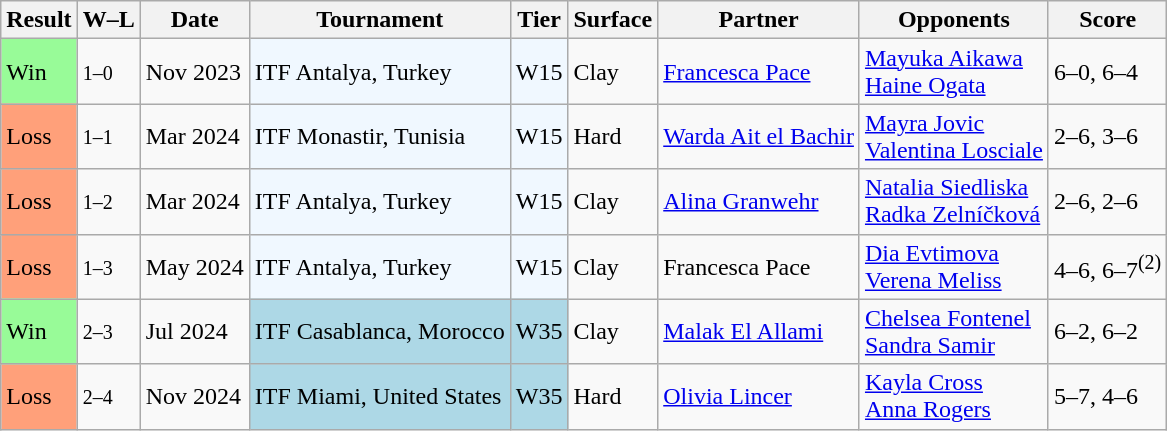<table class="wikitable sortable">
<tr>
<th>Result</th>
<th class=unsortable>W–L</th>
<th>Date</th>
<th>Tournament</th>
<th>Tier</th>
<th>Surface</th>
<th>Partner</th>
<th>Opponents</th>
<th class=unsortable>Score</th>
</tr>
<tr>
<td style="background:#98fb98;">Win</td>
<td><small>1–0</small></td>
<td>Nov 2023</td>
<td style="background:#f0f8ff;">ITF Antalya, Turkey</td>
<td style="background:#f0f8ff;">W15</td>
<td>Clay</td>
<td> <a href='#'>Francesca Pace</a></td>
<td> <a href='#'>Mayuka Aikawa</a> <br>  <a href='#'>Haine Ogata</a></td>
<td>6–0, 6–4</td>
</tr>
<tr>
<td style="background:#ffa07a;">Loss</td>
<td><small>1–1</small></td>
<td>Mar 2024</td>
<td style="background:#f0f8ff;">ITF Monastir, Tunisia</td>
<td style="background:#f0f8ff;">W15</td>
<td>Hard</td>
<td> <a href='#'>Warda Ait el Bachir</a></td>
<td> <a href='#'>Mayra Jovic</a> <br>  <a href='#'>Valentina Losciale</a></td>
<td>2–6, 3–6</td>
</tr>
<tr>
<td style="background:#ffa07a;">Loss</td>
<td><small>1–2</small></td>
<td>Mar 2024</td>
<td style="background:#f0f8ff;">ITF Antalya, Turkey</td>
<td style="background:#f0f8ff;">W15</td>
<td>Clay</td>
<td> <a href='#'>Alina Granwehr</a></td>
<td> <a href='#'>Natalia Siedliska</a> <br>  <a href='#'>Radka Zelníčková</a></td>
<td>2–6, 2–6</td>
</tr>
<tr>
<td style="background:#ffa07a;">Loss</td>
<td><small>1–3</small></td>
<td>May 2024</td>
<td style="background:#f0f8ff;">ITF Antalya, Turkey</td>
<td style="background:#f0f8ff;">W15</td>
<td>Clay</td>
<td> Francesca Pace</td>
<td> <a href='#'>Dia Evtimova</a> <br>  <a href='#'>Verena Meliss</a></td>
<td>4–6, 6–7<sup>(2)</sup></td>
</tr>
<tr>
<td style="background:#98fb98;">Win</td>
<td><small>2–3</small></td>
<td>Jul 2024</td>
<td style="background:lightblue;">ITF Casablanca, Morocco</td>
<td style="background:lightblue;">W35</td>
<td>Clay</td>
<td> <a href='#'>Malak El Allami</a></td>
<td> <a href='#'>Chelsea Fontenel</a> <br>  <a href='#'>Sandra Samir</a></td>
<td>6–2, 6–2</td>
</tr>
<tr>
<td style="background:#ffa07a;">Loss</td>
<td><small>2–4</small></td>
<td>Nov 2024</td>
<td style="background:lightblue;">ITF Miami, United States</td>
<td style="background:lightblue;">W35</td>
<td>Hard</td>
<td> <a href='#'>Olivia Lincer</a></td>
<td> <a href='#'>Kayla Cross</a> <br>  <a href='#'>Anna Rogers</a></td>
<td>5–7, 4–6</td>
</tr>
</table>
